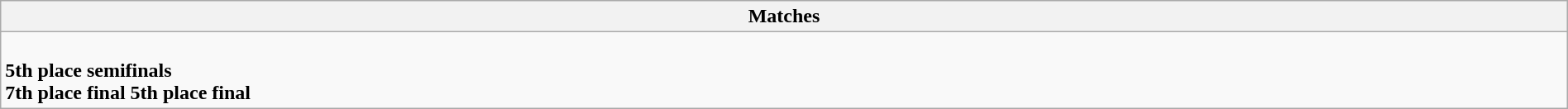<table class="wikitable collapsible collapsed" style="width:100%;">
<tr>
<th>Matches</th>
</tr>
<tr>
<td><br><strong>5th place semifinals</strong>

<br><strong>7th place final</strong>

<strong>5th place final</strong>
</td>
</tr>
</table>
